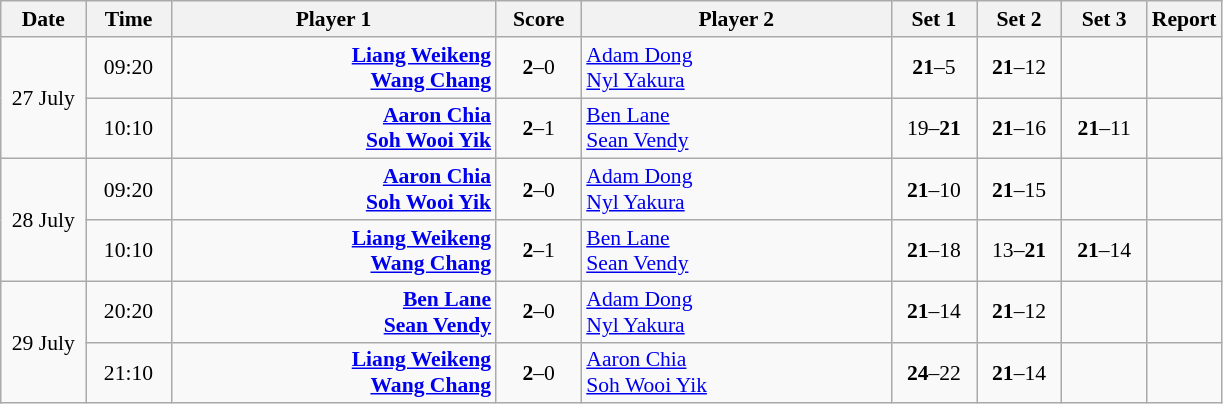<table class="wikitable" style="font-size:90%; text-align:center">
<tr>
<th width="50">Date</th>
<th width="50">Time</th>
<th width="210">Player 1</th>
<th width="50">Score</th>
<th width="200">Player 2</th>
<th width="50">Set 1</th>
<th width="50">Set 2</th>
<th width="50">Set 3</th>
<th>Report</th>
</tr>
<tr>
<td rowspan="2">27 July</td>
<td>09:20</td>
<td align="right"><strong><a href='#'>Liang Weikeng</a> <br><a href='#'>Wang Chang</a> </strong></td>
<td><strong>2</strong>–0</td>
<td align="left"> <a href='#'>Adam Dong</a><br> <a href='#'>Nyl Yakura</a></td>
<td><strong>21</strong>–5</td>
<td><strong>21</strong>–12</td>
<td></td>
<td></td>
</tr>
<tr>
<td>10:10</td>
<td align="right"><strong><a href='#'>Aaron Chia</a> <br><a href='#'>Soh Wooi Yik</a> </strong></td>
<td><strong>2</strong>–1</td>
<td align="left"> <a href='#'>Ben Lane</a><br> <a href='#'>Sean Vendy</a></td>
<td>19–<strong>21</strong></td>
<td><strong>21</strong>–16</td>
<td><strong>21</strong>–11</td>
<td></td>
</tr>
<tr>
<td rowspan="2">28 July</td>
<td>09:20</td>
<td align="right"><strong><a href='#'>Aaron Chia</a> <br><a href='#'>Soh Wooi Yik</a> </strong></td>
<td><strong>2</strong>–0</td>
<td align="left"> <a href='#'>Adam Dong</a><br> <a href='#'>Nyl Yakura</a></td>
<td><strong>21</strong>–10</td>
<td><strong>21</strong>–15</td>
<td></td>
<td></td>
</tr>
<tr>
<td>10:10</td>
<td align="right"><strong><a href='#'>Liang Weikeng</a> <br><a href='#'>Wang Chang</a> </strong></td>
<td><strong>2</strong>–1</td>
<td align="left"> <a href='#'>Ben Lane</a><br> <a href='#'>Sean Vendy</a></td>
<td><strong>21</strong>–18</td>
<td>13–<strong>21</strong></td>
<td><strong>21</strong>–14</td>
<td></td>
</tr>
<tr>
<td rowspan="2">29 July</td>
<td>20:20</td>
<td align="right"><strong><a href='#'>Ben Lane</a> <br><a href='#'>Sean Vendy</a> </strong></td>
<td><strong>2</strong>–0</td>
<td align="left"> <a href='#'>Adam Dong</a><br> <a href='#'>Nyl Yakura</a></td>
<td><strong>21</strong>–14</td>
<td><strong>21</strong>–12</td>
<td></td>
<td></td>
</tr>
<tr>
<td>21:10</td>
<td align="right"><strong><a href='#'>Liang Weikeng</a> <br><a href='#'>Wang Chang</a> </strong></td>
<td><strong>2</strong>–0</td>
<td align="left"> <a href='#'>Aaron Chia</a><br> <a href='#'>Soh Wooi Yik</a></td>
<td><strong>24</strong>–22</td>
<td><strong>21</strong>–14</td>
<td></td>
<td></td>
</tr>
</table>
